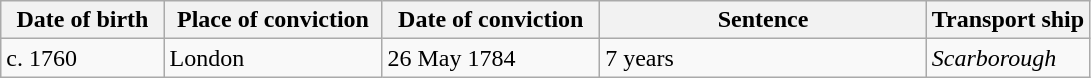<table class="wikitable sortable plainrowheaders" style="width=1024px;">
<tr>
<th style="width: 15%;">Date of birth</th>
<th style="width: 20%;">Place of conviction</th>
<th style="width: 20%;">Date of conviction</th>
<th style="width: 30%;">Sentence</th>
<th style="width: 15%;">Transport ship</th>
</tr>
<tr>
<td>c. 1760</td>
<td>London</td>
<td>26 May 1784</td>
<td>7 years</td>
<td><em>Scarborough</em></td>
</tr>
</table>
